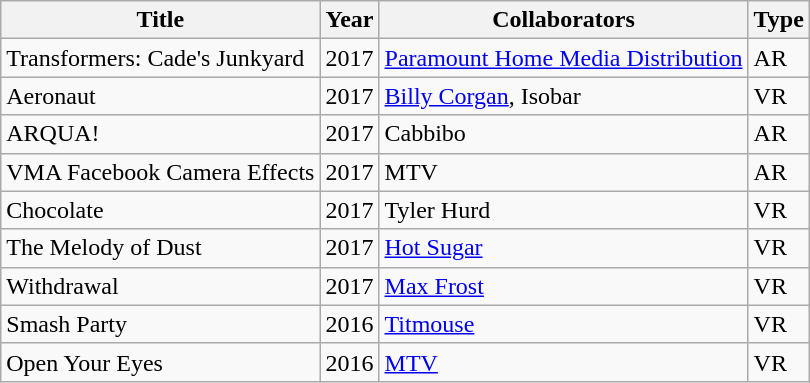<table class="wikitable">
<tr>
<th>Title</th>
<th>Year</th>
<th>Collaborators</th>
<th>Type</th>
</tr>
<tr>
<td>Transformers: Cade's Junkyard</td>
<td>2017</td>
<td><a href='#'>Paramount Home Media Distribution</a></td>
<td>AR</td>
</tr>
<tr>
<td>Aeronaut</td>
<td>2017</td>
<td><a href='#'>Billy Corgan</a>, Isobar</td>
<td>VR</td>
</tr>
<tr>
<td>ARQUA!</td>
<td>2017</td>
<td>Cabbibo</td>
<td>AR</td>
</tr>
<tr>
<td>VMA Facebook Camera Effects</td>
<td>2017</td>
<td>MTV</td>
<td>AR</td>
</tr>
<tr>
<td>Chocolate</td>
<td>2017</td>
<td>Tyler Hurd</td>
<td>VR</td>
</tr>
<tr>
<td>The Melody of Dust</td>
<td>2017</td>
<td><a href='#'>Hot Sugar</a></td>
<td>VR</td>
</tr>
<tr>
<td>Withdrawal</td>
<td>2017</td>
<td><a href='#'>Max Frost</a></td>
<td>VR</td>
</tr>
<tr>
<td>Smash Party</td>
<td>2016</td>
<td><a href='#'>Titmouse</a></td>
<td>VR</td>
</tr>
<tr>
<td>Open Your Eyes</td>
<td>2016</td>
<td><a href='#'>MTV</a></td>
<td>VR</td>
</tr>
</table>
